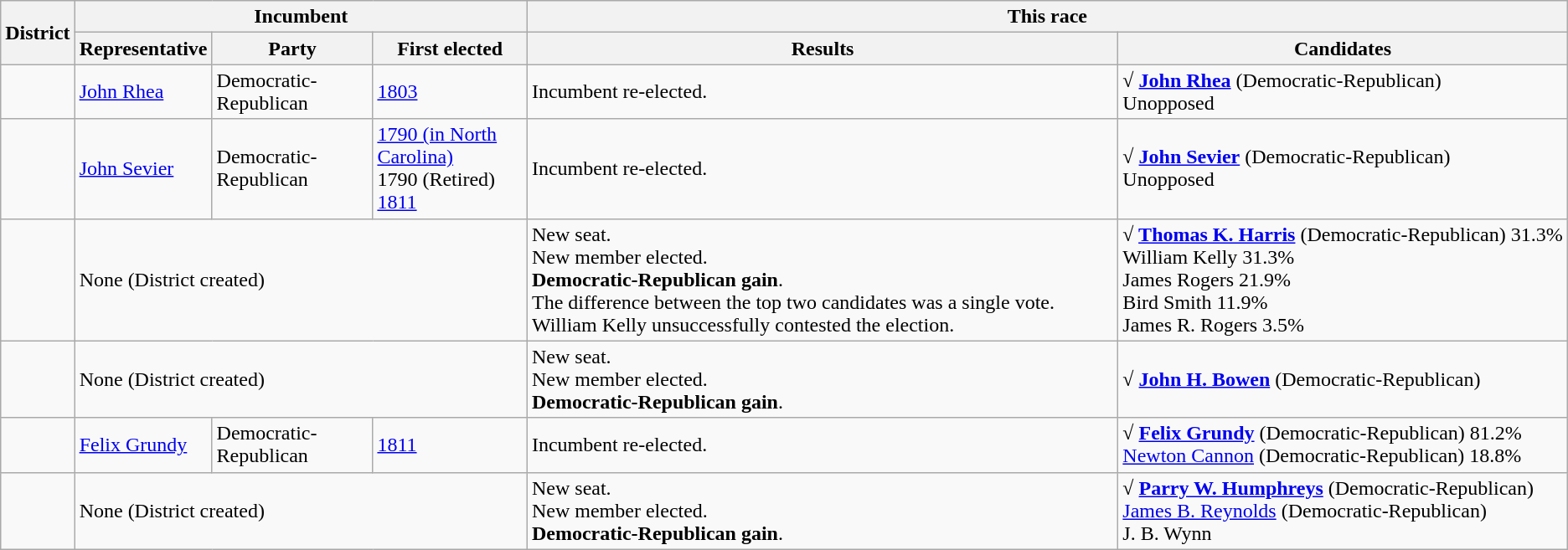<table class=wikitable>
<tr>
<th rowspan=2>District</th>
<th colspan=3>Incumbent</th>
<th colspan=2>This race</th>
</tr>
<tr>
<th>Representative</th>
<th>Party</th>
<th>First elected</th>
<th>Results</th>
<th>Candidates</th>
</tr>
<tr>
<td></td>
<td><a href='#'>John Rhea</a></td>
<td>Democratic-Republican</td>
<td><a href='#'>1803</a></td>
<td>Incumbent re-elected.</td>
<td nowrap><strong>√ <a href='#'>John Rhea</a></strong> (Democratic-Republican)<br>Unopposed</td>
</tr>
<tr>
<td></td>
<td><a href='#'>John Sevier</a></td>
<td>Democratic-Republican</td>
<td><a href='#'>1790 (in North Carolina)</a><br>1790 (Retired)<br><a href='#'>1811</a></td>
<td>Incumbent re-elected.</td>
<td nowrap><strong>√ <a href='#'>John Sevier</a></strong> (Democratic-Republican)<br>Unopposed</td>
</tr>
<tr>
<td></td>
<td colspan=3>None (District created)</td>
<td>New seat.<br>New member elected.<br><strong>Democratic-Republican gain</strong>.<br>The difference between the top two candidates was a single vote. William Kelly unsuccessfully contested the election.</td>
<td nowrap><strong>√ <a href='#'>Thomas K. Harris</a></strong> (Democratic-Republican) 31.3%<br>William Kelly 31.3%<br>James Rogers 21.9%<br>Bird Smith 11.9%<br>James R. Rogers 3.5%</td>
</tr>
<tr>
<td></td>
<td colspan=3>None (District created)</td>
<td>New seat.<br>New member elected.<br><strong>Democratic-Republican gain</strong>.</td>
<td nowrap><strong>√ <a href='#'>John H. Bowen</a></strong> (Democratic-Republican)</td>
</tr>
<tr>
<td></td>
<td><a href='#'>Felix Grundy</a><br></td>
<td>Democratic-Republican</td>
<td><a href='#'>1811</a></td>
<td>Incumbent re-elected.</td>
<td nowrap><strong>√ <a href='#'>Felix Grundy</a></strong> (Democratic-Republican) 81.2%<br><a href='#'>Newton Cannon</a> (Democratic-Republican) 18.8%</td>
</tr>
<tr>
<td></td>
<td colspan=3>None (District created)</td>
<td>New seat.<br>New member elected.<br><strong>Democratic-Republican gain</strong>.</td>
<td nowrap><strong>√ <a href='#'>Parry W. Humphreys</a></strong> (Democratic-Republican)<br><a href='#'>James B. Reynolds</a> (Democratic-Republican)<br>J. B. Wynn</td>
</tr>
</table>
